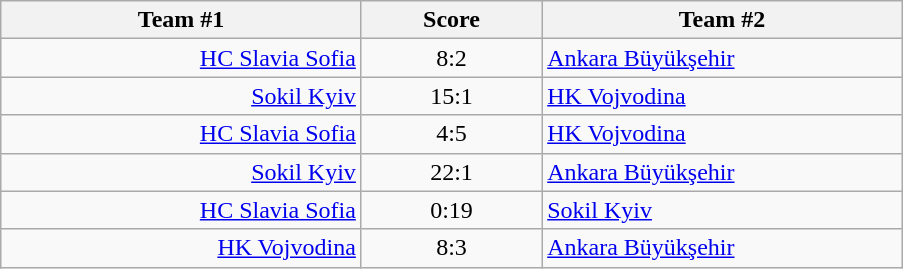<table class="wikitable" style="text-align: center;">
<tr>
<th width=22%>Team #1</th>
<th width=11%>Score</th>
<th width=22%>Team #2</th>
</tr>
<tr>
<td style="text-align: right;"><a href='#'>HC Slavia Sofia</a> </td>
<td>8:2</td>
<td style="text-align: left;"> <a href='#'>Ankara Büyükşehir</a></td>
</tr>
<tr>
<td style="text-align: right;"><a href='#'>Sokil Kyiv</a> </td>
<td>15:1</td>
<td style="text-align: left;"> <a href='#'>HK Vojvodina</a></td>
</tr>
<tr>
<td style="text-align: right;"><a href='#'>HC Slavia Sofia</a> </td>
<td>4:5</td>
<td style="text-align: left;"> <a href='#'>HK Vojvodina</a></td>
</tr>
<tr>
<td style="text-align: right;"><a href='#'>Sokil Kyiv</a> </td>
<td>22:1</td>
<td style="text-align: left;"> <a href='#'>Ankara Büyükşehir</a></td>
</tr>
<tr>
<td style="text-align: right;"><a href='#'>HC Slavia Sofia</a> </td>
<td>0:19</td>
<td style="text-align: left;"> <a href='#'>Sokil Kyiv</a></td>
</tr>
<tr>
<td style="text-align: right;"><a href='#'>HK Vojvodina</a> </td>
<td>8:3</td>
<td style="text-align: left;"> <a href='#'>Ankara Büyükşehir</a></td>
</tr>
</table>
